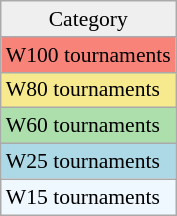<table class=wikitable style=font-size:90%;>
<tr align=center>
<td style="background:#efefef;">Category</td>
</tr>
<tr style="background:#f88379;">
<td>W100 tournaments</td>
</tr>
<tr style="background:#f7e98e;">
<td>W80 tournaments</td>
</tr>
<tr style="background:#addfad;">
<td>W60 tournaments</td>
</tr>
<tr style="background:lightblue;">
<td>W25 tournaments</td>
</tr>
<tr style="background:#f0f8ff;">
<td>W15 tournaments</td>
</tr>
</table>
